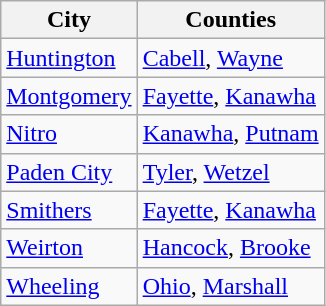<table class="wikitable sortable">
<tr>
<th>City</th>
<th>Counties</th>
</tr>
<tr>
<td><a href='#'>Huntington</a></td>
<td><a href='#'>Cabell</a>, <a href='#'>Wayne</a></td>
</tr>
<tr>
<td><a href='#'>Montgomery</a></td>
<td><a href='#'>Fayette</a>, <a href='#'>Kanawha</a></td>
</tr>
<tr>
<td><a href='#'>Nitro</a></td>
<td><a href='#'>Kanawha</a>, <a href='#'>Putnam</a></td>
</tr>
<tr>
<td><a href='#'>Paden City</a></td>
<td><a href='#'>Tyler</a>, <a href='#'>Wetzel</a></td>
</tr>
<tr>
<td><a href='#'>Smithers</a></td>
<td><a href='#'>Fayette</a>, <a href='#'>Kanawha</a></td>
</tr>
<tr>
<td><a href='#'>Weirton</a></td>
<td><a href='#'>Hancock</a>, <a href='#'>Brooke</a></td>
</tr>
<tr>
<td><a href='#'>Wheeling</a></td>
<td><a href='#'>Ohio</a>, <a href='#'>Marshall</a></td>
</tr>
</table>
